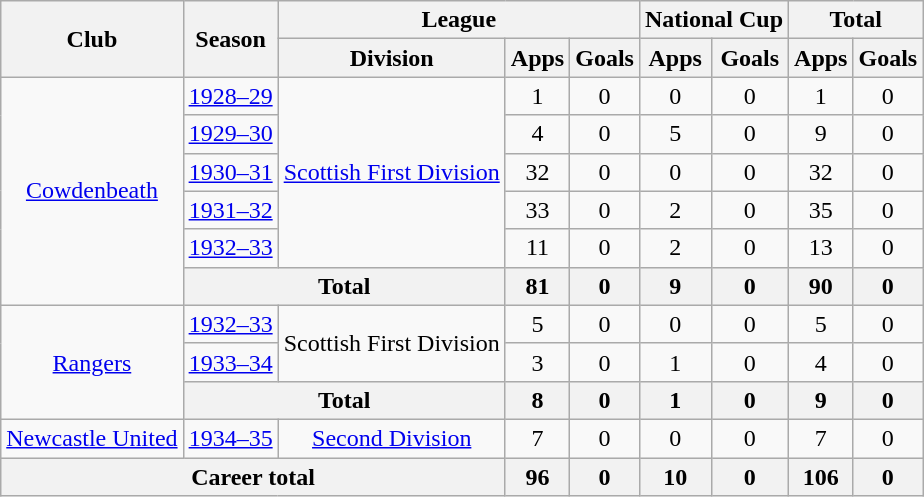<table class="wikitable" style="text-align: center;">
<tr>
<th rowspan="2">Club</th>
<th rowspan="2">Season</th>
<th colspan="3">League</th>
<th colspan="2">National Cup</th>
<th colspan="2">Total</th>
</tr>
<tr>
<th>Division</th>
<th>Apps</th>
<th>Goals</th>
<th>Apps</th>
<th>Goals</th>
<th>Apps</th>
<th>Goals</th>
</tr>
<tr>
<td rowspan="6"><a href='#'>Cowdenbeath</a></td>
<td><a href='#'>1928–29</a></td>
<td rowspan="5"><a href='#'>Scottish First Division</a></td>
<td>1</td>
<td>0</td>
<td>0</td>
<td>0</td>
<td>1</td>
<td>0</td>
</tr>
<tr>
<td><a href='#'>1929–30</a></td>
<td>4</td>
<td>0</td>
<td>5</td>
<td>0</td>
<td>9</td>
<td>0</td>
</tr>
<tr>
<td><a href='#'>1930–31</a></td>
<td>32</td>
<td>0</td>
<td>0</td>
<td>0</td>
<td>32</td>
<td>0</td>
</tr>
<tr>
<td><a href='#'>1931–32</a></td>
<td>33</td>
<td>0</td>
<td>2</td>
<td>0</td>
<td>35</td>
<td>0</td>
</tr>
<tr>
<td><a href='#'>1932–33</a></td>
<td>11</td>
<td>0</td>
<td>2</td>
<td>0</td>
<td>13</td>
<td>0</td>
</tr>
<tr>
<th colspan="2">Total</th>
<th>81</th>
<th>0</th>
<th>9</th>
<th>0</th>
<th>90</th>
<th>0</th>
</tr>
<tr>
<td rowspan="3"><a href='#'>Rangers</a></td>
<td><a href='#'>1932–33</a></td>
<td rowspan="2">Scottish First Division</td>
<td>5</td>
<td>0</td>
<td>0</td>
<td>0</td>
<td>5</td>
<td>0</td>
</tr>
<tr>
<td><a href='#'>1933–34</a></td>
<td>3</td>
<td>0</td>
<td>1</td>
<td>0</td>
<td>4</td>
<td>0</td>
</tr>
<tr>
<th colspan="2">Total</th>
<th>8</th>
<th>0</th>
<th>1</th>
<th>0</th>
<th>9</th>
<th>0</th>
</tr>
<tr>
<td><a href='#'>Newcastle United</a></td>
<td><a href='#'>1934–35</a></td>
<td><a href='#'>Second Division</a></td>
<td>7</td>
<td>0</td>
<td>0</td>
<td>0</td>
<td>7</td>
<td>0</td>
</tr>
<tr>
<th colspan="3">Career total</th>
<th>96</th>
<th>0</th>
<th>10</th>
<th>0</th>
<th>106</th>
<th>0</th>
</tr>
</table>
